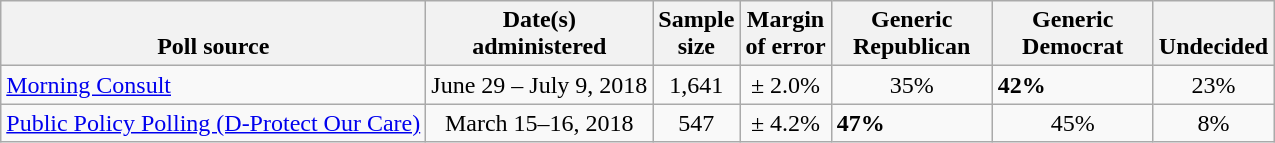<table class="wikitable">
<tr valign=bottom>
<th>Poll source</th>
<th>Date(s)<br>administered</th>
<th>Sample<br>size</th>
<th>Margin<br>of error</th>
<th style="width:100px;">Generic<br>Republican</th>
<th style="width:100px;">Generic<br>Democrat</th>
<th>Undecided</th>
</tr>
<tr>
<td><a href='#'>Morning Consult</a></td>
<td align=center>June 29 – July 9, 2018</td>
<td align=center>1,641</td>
<td align=center>± 2.0%</td>
<td align=center>35%</td>
<td><strong>42%</strong></td>
<td align=center>23%</td>
</tr>
<tr>
<td><a href='#'>Public Policy Polling (D-Protect Our Care)</a></td>
<td align=center>March 15–16, 2018</td>
<td align=center>547</td>
<td align=center>± 4.2%</td>
<td><strong>47%</strong></td>
<td align=center>45%</td>
<td align=center>8%</td>
</tr>
</table>
